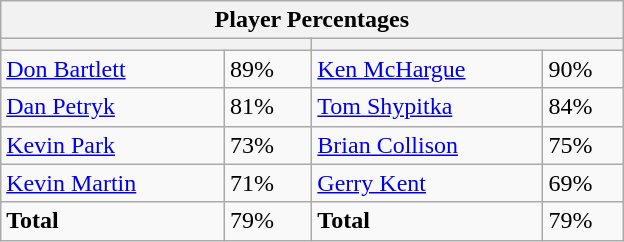<table class="wikitable">
<tr>
<th colspan=4 width=400>Player Percentages</th>
</tr>
<tr>
<th colspan=2 width=200></th>
<th colspan=2 width=200></th>
</tr>
<tr>
<td><a href='#'>Don Bartlett</a></td>
<td>89%</td>
<td><a href='#'>Ken McHargue</a></td>
<td>90%</td>
</tr>
<tr>
<td><a href='#'>Dan Petryk</a></td>
<td>81%</td>
<td><a href='#'>Tom Shypitka</a></td>
<td>84%</td>
</tr>
<tr>
<td><a href='#'>Kevin Park</a></td>
<td>73%</td>
<td><a href='#'>Brian Collison</a></td>
<td>75%</td>
</tr>
<tr>
<td><a href='#'>Kevin Martin</a></td>
<td>71%</td>
<td><a href='#'>Gerry Kent</a></td>
<td>69%</td>
</tr>
<tr>
<td><strong>Total</strong></td>
<td>79%</td>
<td><strong>Total</strong></td>
<td>79%</td>
</tr>
</table>
